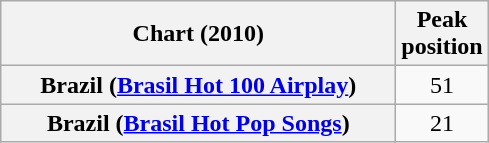<table class="wikitable sortable plainrowheaders" style="text-align:center">
<tr>
<th scope="col" style="width:16em">Chart (2010)</th>
<th scope="col">Peak<br>position</th>
</tr>
<tr>
<th scope="row">Brazil (<a href='#'>Brasil Hot 100 Airplay</a>)</th>
<td>51</td>
</tr>
<tr>
<th scope="row">Brazil (<a href='#'>Brasil Hot Pop Songs</a>)</th>
<td>21</td>
</tr>
</table>
